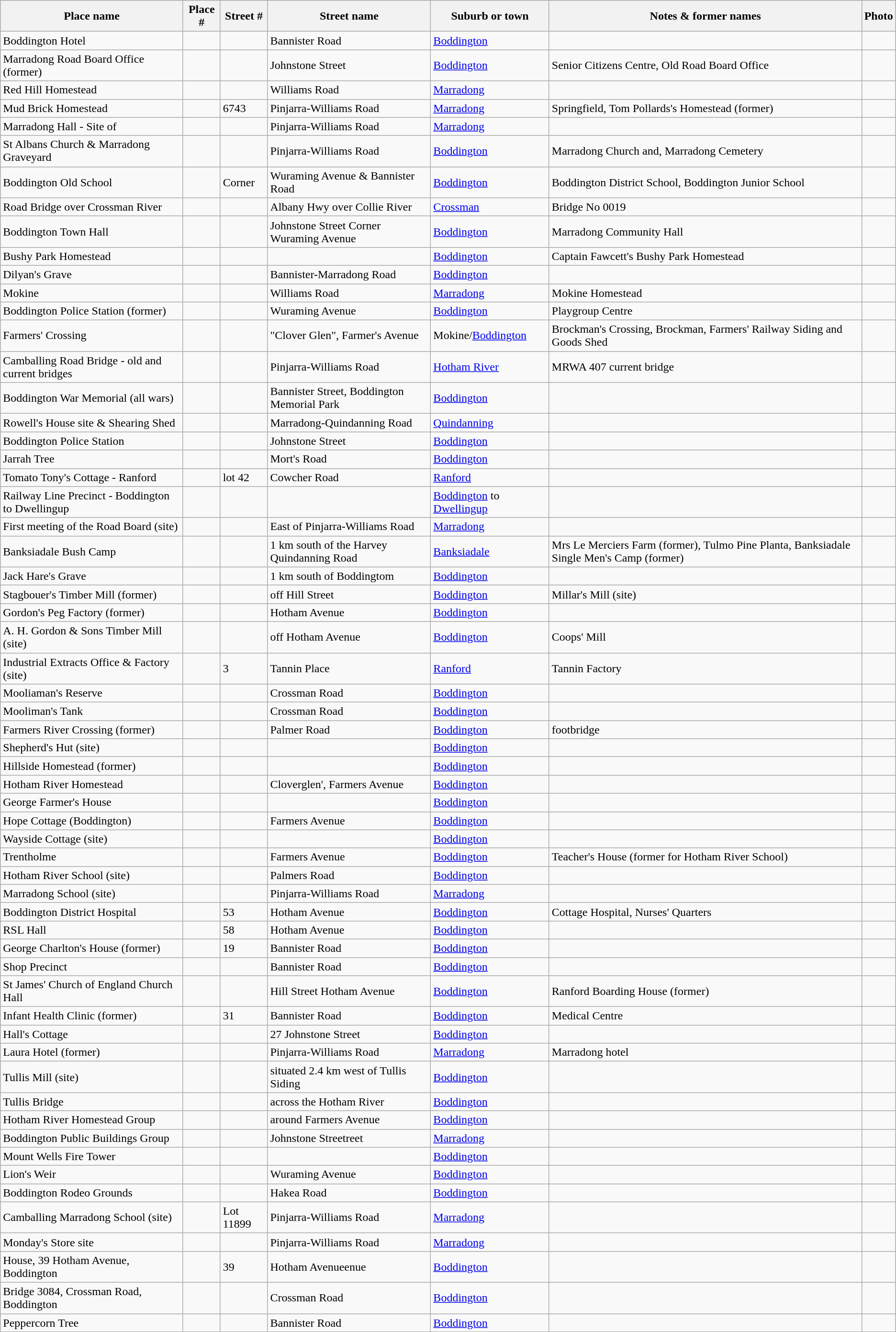<table class="wikitable sortable">
<tr>
<th>Place name</th>
<th>Place #</th>
<th>Street #</th>
<th>Street name</th>
<th>Suburb or town</th>
<th class="unsortable">Notes & former names</th>
<th class="unsortable">Photo</th>
</tr>
<tr>
<td>Boddington Hotel</td>
<td></td>
<td></td>
<td>Bannister Road</td>
<td><a href='#'>Boddington</a></td>
<td></td>
<td></td>
</tr>
<tr>
<td>Marradong Road Board Office (former)</td>
<td></td>
<td></td>
<td>Johnstone Street</td>
<td><a href='#'>Boddington</a></td>
<td>Senior Citizens Centre, Old Road Board Office</td>
<td></td>
</tr>
<tr>
<td>Red Hill Homestead</td>
<td></td>
<td></td>
<td>Williams Road</td>
<td><a href='#'>Marradong</a></td>
<td></td>
<td></td>
</tr>
<tr>
<td>Mud Brick Homestead</td>
<td></td>
<td>6743</td>
<td>Pinjarra-Williams Road</td>
<td><a href='#'>Marradong</a></td>
<td>Springfield, Tom Pollards's Homestead (former)</td>
<td></td>
</tr>
<tr>
<td>Marradong Hall - Site of</td>
<td></td>
<td></td>
<td>Pinjarra-Williams Road</td>
<td><a href='#'>Marradong</a></td>
<td></td>
<td></td>
</tr>
<tr>
<td>St Albans Church & Marradong Graveyard</td>
<td></td>
<td></td>
<td>Pinjarra-Williams Road</td>
<td><a href='#'>Boddington</a></td>
<td>Marradong Church and, Marradong Cemetery</td>
<td></td>
</tr>
<tr>
<td>Boddington Old School</td>
<td></td>
<td>Corner</td>
<td>Wuraming Avenue & Bannister Road</td>
<td><a href='#'>Boddington</a></td>
<td>Boddington District School, Boddington Junior School</td>
<td></td>
</tr>
<tr>
<td>Road Bridge over Crossman River</td>
<td></td>
<td></td>
<td>Albany Hwy over Collie River</td>
<td><a href='#'>Crossman</a></td>
<td>Bridge No 0019</td>
<td></td>
</tr>
<tr>
<td>Boddington Town Hall</td>
<td></td>
<td></td>
<td>Johnstone Street Corner Wuraming Avenue</td>
<td><a href='#'>Boddington</a></td>
<td>Marradong Community Hall</td>
<td></td>
</tr>
<tr>
<td>Bushy Park Homestead</td>
<td></td>
<td></td>
<td></td>
<td><a href='#'>Boddington</a></td>
<td>Captain Fawcett's Bushy Park Homestead</td>
<td></td>
</tr>
<tr>
<td>Dilyan's Grave</td>
<td></td>
<td></td>
<td>Bannister-Marradong Road</td>
<td><a href='#'>Boddington</a></td>
<td></td>
<td></td>
</tr>
<tr>
<td>Mokine</td>
<td></td>
<td></td>
<td>Williams Road</td>
<td><a href='#'>Marradong</a></td>
<td>Mokine Homestead</td>
<td></td>
</tr>
<tr>
<td>Boddington Police Station (former)</td>
<td></td>
<td></td>
<td>Wuraming Avenue</td>
<td><a href='#'>Boddington</a></td>
<td>Playgroup Centre</td>
<td></td>
</tr>
<tr>
<td>Farmers' Crossing</td>
<td></td>
<td></td>
<td>"Clover Glen", Farmer's Avenue</td>
<td>Mokine/<a href='#'>Boddington</a></td>
<td>Brockman's Crossing, Brockman, Farmers' Railway Siding and Goods Shed</td>
<td></td>
</tr>
<tr>
<td>Camballing Road Bridge - old and current bridges</td>
<td></td>
<td></td>
<td>Pinjarra-Williams Road</td>
<td><a href='#'>Hotham River</a></td>
<td>MRWA 407 current bridge</td>
<td></td>
</tr>
<tr>
<td>Boddington War Memorial (all wars)</td>
<td></td>
<td></td>
<td>Bannister Street, Boddington Memorial Park</td>
<td><a href='#'>Boddington</a></td>
<td></td>
<td></td>
</tr>
<tr>
<td>Rowell's House site & Shearing Shed</td>
<td></td>
<td></td>
<td>Marradong-Quindanning Road</td>
<td><a href='#'>Quindanning</a></td>
<td></td>
<td></td>
</tr>
<tr>
<td>Boddington Police Station</td>
<td></td>
<td></td>
<td>Johnstone Street</td>
<td><a href='#'>Boddington</a></td>
<td></td>
<td></td>
</tr>
<tr>
<td>Jarrah Tree</td>
<td></td>
<td></td>
<td>Mort's Road</td>
<td><a href='#'>Boddington</a></td>
<td></td>
<td></td>
</tr>
<tr>
<td>Tomato Tony's Cottage - Ranford</td>
<td></td>
<td>lot 42</td>
<td>Cowcher Road</td>
<td><a href='#'>Ranford</a></td>
<td></td>
<td></td>
</tr>
<tr>
<td>Railway Line Precinct - Boddington to Dwellingup</td>
<td></td>
<td></td>
<td></td>
<td><a href='#'>Boddington</a> to <a href='#'>Dwellingup</a></td>
<td></td>
<td></td>
</tr>
<tr>
<td>First meeting of the Road Board (site)</td>
<td></td>
<td></td>
<td>East of Pinjarra-Williams Road</td>
<td><a href='#'>Marradong</a></td>
<td></td>
<td></td>
</tr>
<tr>
<td>Banksiadale Bush Camp</td>
<td></td>
<td></td>
<td>1 km south of the Harvey Quindanning Road</td>
<td><a href='#'>Banksiadale</a></td>
<td>Mrs Le Merciers Farm (former), Tulmo Pine Planta, Banksiadale Single Men's Camp (former)</td>
<td></td>
</tr>
<tr>
<td>Jack Hare's Grave</td>
<td></td>
<td></td>
<td>1 km south of Boddingtom</td>
<td><a href='#'>Boddington</a></td>
<td></td>
<td></td>
</tr>
<tr>
<td>Stagbouer's Timber Mill (former)</td>
<td></td>
<td></td>
<td>off Hill Street</td>
<td><a href='#'>Boddington</a></td>
<td>Millar's Mill (site)</td>
<td></td>
</tr>
<tr>
<td>Gordon's Peg Factory (former)</td>
<td></td>
<td></td>
<td>Hotham Avenue</td>
<td><a href='#'>Boddington</a></td>
<td></td>
<td></td>
</tr>
<tr>
<td>A. H. Gordon & Sons Timber Mill (site)</td>
<td></td>
<td></td>
<td>off Hotham Avenue</td>
<td><a href='#'>Boddington</a></td>
<td>Coops' Mill</td>
<td></td>
</tr>
<tr>
<td>Industrial Extracts Office & Factory (site)</td>
<td></td>
<td>3</td>
<td>Tannin Place</td>
<td><a href='#'>Ranford</a></td>
<td>Tannin Factory</td>
<td></td>
</tr>
<tr>
<td>Mooliaman's Reserve</td>
<td></td>
<td></td>
<td>Crossman Road</td>
<td><a href='#'>Boddington</a></td>
<td></td>
<td></td>
</tr>
<tr>
<td>Mooliman's Tank</td>
<td></td>
<td></td>
<td>Crossman Road</td>
<td><a href='#'>Boddington</a></td>
<td></td>
<td></td>
</tr>
<tr>
<td>Farmers River Crossing (former)</td>
<td></td>
<td></td>
<td>Palmer Road</td>
<td><a href='#'>Boddington</a></td>
<td>footbridge</td>
<td></td>
</tr>
<tr>
<td>Shepherd's Hut (site)</td>
<td></td>
<td></td>
<td></td>
<td><a href='#'>Boddington</a></td>
<td></td>
<td></td>
</tr>
<tr>
<td>Hillside Homestead (former)</td>
<td></td>
<td></td>
<td></td>
<td><a href='#'>Boddington</a></td>
<td></td>
<td></td>
</tr>
<tr>
<td>Hotham River Homestead</td>
<td></td>
<td></td>
<td>Cloverglen', Farmers Avenue</td>
<td><a href='#'>Boddington</a></td>
<td></td>
<td></td>
</tr>
<tr>
<td>George Farmer's House</td>
<td></td>
<td></td>
<td></td>
<td><a href='#'>Boddington</a></td>
<td></td>
<td></td>
</tr>
<tr>
<td>Hope Cottage (Boddington)</td>
<td></td>
<td></td>
<td>Farmers Avenue</td>
<td><a href='#'>Boddington</a></td>
<td></td>
<td></td>
</tr>
<tr>
<td>Wayside Cottage (site)</td>
<td></td>
<td></td>
<td></td>
<td><a href='#'>Boddington</a></td>
<td></td>
<td></td>
</tr>
<tr>
<td>Trentholme</td>
<td></td>
<td></td>
<td>Farmers Avenue</td>
<td><a href='#'>Boddington</a></td>
<td>Teacher's House (former for Hotham River School)</td>
<td></td>
</tr>
<tr>
<td>Hotham River School (site)</td>
<td></td>
<td></td>
<td>Palmers Road</td>
<td><a href='#'>Boddington</a></td>
<td></td>
<td></td>
</tr>
<tr>
<td>Marradong School (site)</td>
<td></td>
<td></td>
<td>Pinjarra-Williams Road</td>
<td><a href='#'>Marradong</a></td>
<td></td>
<td></td>
</tr>
<tr>
<td>Boddington District Hospital</td>
<td></td>
<td>53</td>
<td>Hotham Avenue</td>
<td><a href='#'>Boddington</a></td>
<td>Cottage Hospital, Nurses' Quarters</td>
<td></td>
</tr>
<tr>
<td>RSL Hall</td>
<td></td>
<td>58</td>
<td>Hotham Avenue</td>
<td><a href='#'>Boddington</a></td>
<td></td>
<td></td>
</tr>
<tr>
<td>George Charlton's House (former)</td>
<td></td>
<td>19</td>
<td>Bannister Road</td>
<td><a href='#'>Boddington</a></td>
<td></td>
<td></td>
</tr>
<tr>
<td>Shop Precinct</td>
<td></td>
<td></td>
<td>Bannister Road</td>
<td><a href='#'>Boddington</a></td>
<td></td>
<td></td>
</tr>
<tr>
<td>St James' Church of England Church Hall</td>
<td></td>
<td></td>
<td>Hill Street Hotham Avenue</td>
<td><a href='#'>Boddington</a></td>
<td>Ranford Boarding House (former)</td>
<td></td>
</tr>
<tr>
<td>Infant Health Clinic (former)</td>
<td></td>
<td>31</td>
<td>Bannister Road</td>
<td><a href='#'>Boddington</a></td>
<td>Medical Centre</td>
<td></td>
</tr>
<tr>
<td>Hall's Cottage</td>
<td></td>
<td></td>
<td>27 Johnstone Street</td>
<td><a href='#'>Boddington</a></td>
<td></td>
<td></td>
</tr>
<tr>
<td>Laura Hotel (former)</td>
<td></td>
<td></td>
<td>Pinjarra-Williams Road</td>
<td><a href='#'>Marradong</a></td>
<td>Marradong hotel</td>
<td></td>
</tr>
<tr>
<td>Tullis Mill (site)</td>
<td></td>
<td></td>
<td>situated 2.4 km west of Tullis Siding</td>
<td><a href='#'>Boddington</a></td>
<td></td>
<td></td>
</tr>
<tr>
<td>Tullis Bridge</td>
<td></td>
<td></td>
<td>across the Hotham River</td>
<td><a href='#'>Boddington</a></td>
<td></td>
<td></td>
</tr>
<tr>
<td>Hotham River Homestead Group</td>
<td></td>
<td></td>
<td>around Farmers Avenue</td>
<td><a href='#'>Boddington</a></td>
<td></td>
<td></td>
</tr>
<tr>
<td>Boddington Public Buildings Group</td>
<td></td>
<td></td>
<td>Johnstone Streetreet</td>
<td><a href='#'>Marradong</a></td>
<td></td>
<td></td>
</tr>
<tr>
<td>Mount Wells Fire Tower</td>
<td></td>
<td></td>
<td></td>
<td><a href='#'>Boddington</a></td>
<td></td>
<td></td>
</tr>
<tr>
<td>Lion's Weir</td>
<td></td>
<td></td>
<td>Wuraming Avenue</td>
<td><a href='#'>Boddington</a></td>
<td></td>
<td></td>
</tr>
<tr>
<td>Boddington Rodeo Grounds</td>
<td></td>
<td></td>
<td>Hakea Road</td>
<td><a href='#'>Boddington</a></td>
<td></td>
<td></td>
</tr>
<tr>
<td>Camballing Marradong School (site)</td>
<td></td>
<td>Lot 11899</td>
<td>Pinjarra-Williams Road</td>
<td><a href='#'>Marradong</a></td>
<td></td>
<td></td>
</tr>
<tr>
<td>Monday's Store site</td>
<td></td>
<td></td>
<td>Pinjarra-Williams Road</td>
<td><a href='#'>Marradong</a></td>
<td></td>
<td></td>
</tr>
<tr>
<td>House, 39 Hotham Avenue, Boddington</td>
<td></td>
<td>39</td>
<td>Hotham Avenueenue</td>
<td><a href='#'>Boddington</a></td>
<td></td>
<td></td>
</tr>
<tr>
<td>Bridge 3084, Crossman Road, Boddington</td>
<td></td>
<td></td>
<td>Crossman Road</td>
<td><a href='#'>Boddington</a></td>
<td></td>
<td></td>
</tr>
<tr>
<td>Peppercorn Tree</td>
<td></td>
<td></td>
<td>Bannister Road</td>
<td><a href='#'>Boddington</a></td>
<td></td>
<td></td>
</tr>
</table>
